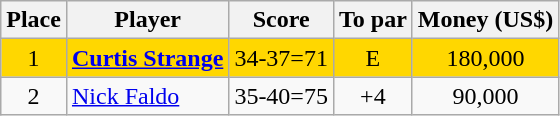<table class="wikitable">
<tr>
<th>Place</th>
<th>Player</th>
<th>Score</th>
<th>To par</th>
<th>Money (US$)</th>
</tr>
<tr style="background:gold">
<td align=center>1</td>
<td> <strong><a href='#'>Curtis Strange</a></strong></td>
<td align=center>34-37=71</td>
<td align=center>E</td>
<td align=center>180,000</td>
</tr>
<tr>
<td align=center>2</td>
<td> <a href='#'>Nick Faldo</a></td>
<td align=center>35-40=75</td>
<td align=center>+4</td>
<td align=center>90,000</td>
</tr>
</table>
